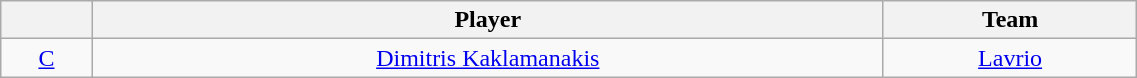<table class="wikitable" style="text-align: center;" width="60%">
<tr>
<th style="text-align:center;"></th>
<th style="text-align:center;">Player</th>
<th style="text-align:center;">Team</th>
</tr>
<tr>
<td style="text-align:center;"><a href='#'>C</a></td>
<td> <a href='#'>Dimitris Kaklamanakis</a></td>
<td><a href='#'>Lavrio</a></td>
</tr>
</table>
